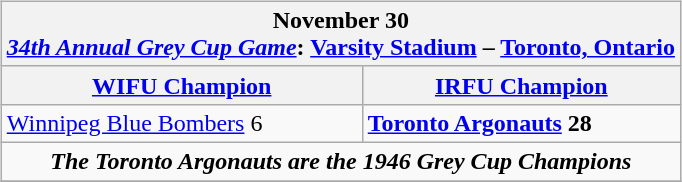<table cellspacing="10">
<tr>
<td valign="top"><br><table class="wikitable">
<tr>
<th bgcolor="#DDDDDD" colspan="4">November 30<br><a href='#'><em>34th Annual Grey Cup Game</em></a>: <a href='#'>Varsity Stadium</a> – <a href='#'>Toronto, Ontario</a></th>
</tr>
<tr>
<th><a href='#'>WIFU Champion</a></th>
<th><a href='#'>IRFU Champion</a></th>
</tr>
<tr>
<td><a href='#'>Winnipeg Blue Bombers</a> 6</td>
<td><strong><a href='#'>Toronto Argonauts</a> 28</strong></td>
</tr>
<tr>
<td align="center" colspan="4"><strong><em>The Toronto Argonauts are the 1946 Grey Cup Champions</em></strong></td>
</tr>
<tr>
</tr>
</table>
</td>
</tr>
</table>
